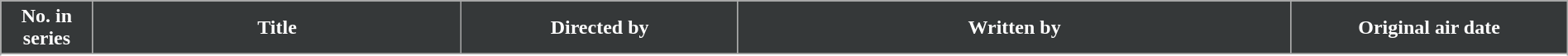<table class="wikitable plainrowheaders" style="width: 100%; margin-right: 0;">
<tr>
<th scope=col style="background: #353839; color: #fff; text-align:center;" width=5%>No. in<br>series</th>
<th scope=col style="background: #353839; color: #fff; text-align:center;" width=20%>Title</th>
<th scope=col style="background: #353839; color: #fff; text-align:center;" width=15%>Directed by</th>
<th scope=col style="background: #353839; color: #fff; text-align:center;" width=30%>Written by</th>
<th scope=col style="background: #353839; color: #fff; text-align:center;" width=15%>Original air date</th>
</tr>
<tr>
</tr>
<tr>
</tr>
</table>
